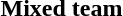<table>
<tr>
<th>Mixed team</th>
<td></td>
<td></td>
<td></td>
</tr>
</table>
